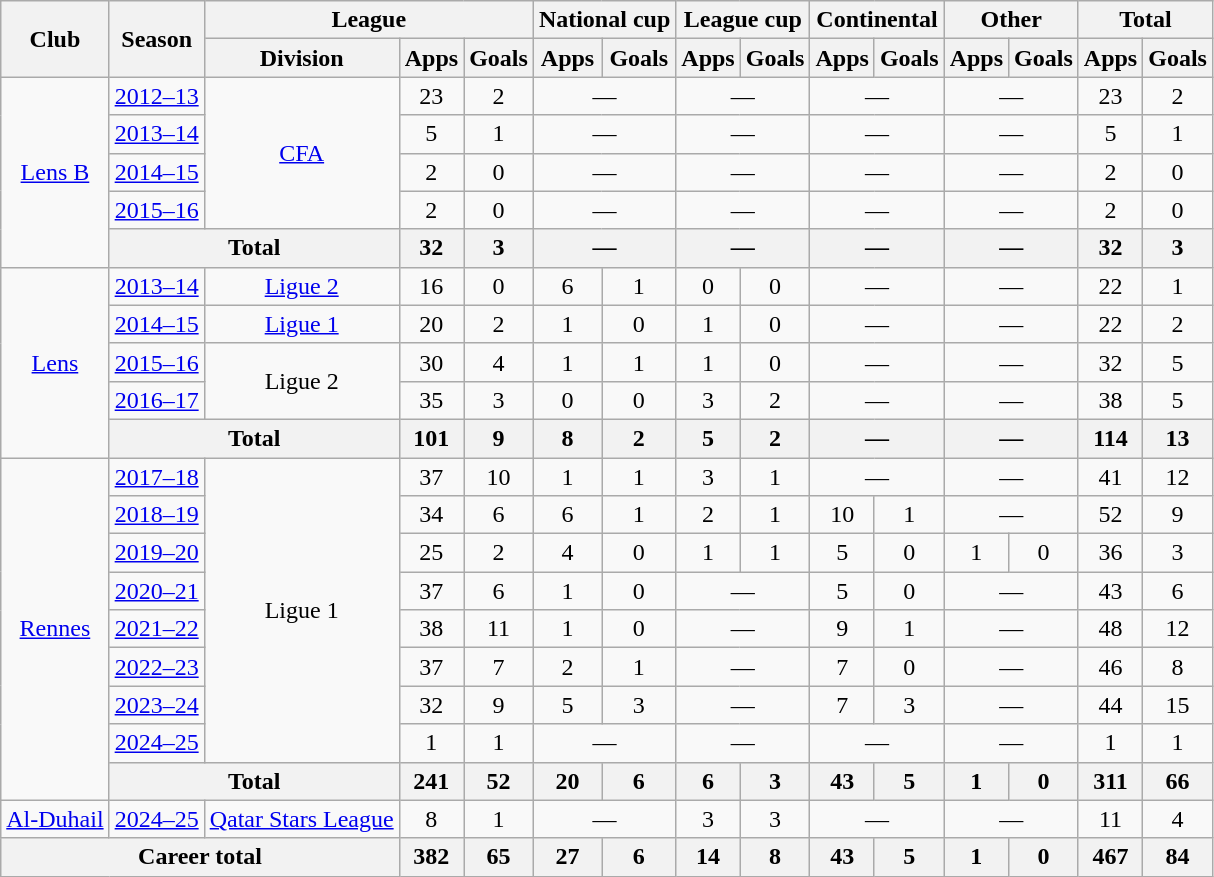<table class="wikitable" style="text-align: center">
<tr>
<th rowspan="2">Club</th>
<th rowspan="2">Season</th>
<th colspan="3">League</th>
<th colspan="2">National cup</th>
<th colspan="2">League cup</th>
<th colspan="2">Continental</th>
<th colspan="2">Other</th>
<th colspan="2">Total</th>
</tr>
<tr>
<th>Division</th>
<th>Apps</th>
<th>Goals</th>
<th>Apps</th>
<th>Goals</th>
<th>Apps</th>
<th>Goals</th>
<th>Apps</th>
<th>Goals</th>
<th>Apps</th>
<th>Goals</th>
<th>Apps</th>
<th>Goals</th>
</tr>
<tr>
<td rowspan="5"><a href='#'>Lens B</a></td>
<td><a href='#'>2012–13</a></td>
<td rowspan="4"><a href='#'>CFA</a></td>
<td>23</td>
<td>2</td>
<td colspan="2">—</td>
<td colspan="2">—</td>
<td colspan="2">—</td>
<td colspan="2">—</td>
<td>23</td>
<td>2</td>
</tr>
<tr>
<td><a href='#'>2013–14</a></td>
<td>5</td>
<td>1</td>
<td colspan="2">—</td>
<td colspan="2">—</td>
<td colspan="2">—</td>
<td colspan="2">—</td>
<td>5</td>
<td>1</td>
</tr>
<tr>
<td><a href='#'>2014–15</a></td>
<td>2</td>
<td>0</td>
<td colspan="2">—</td>
<td colspan="2">—</td>
<td colspan="2">—</td>
<td colspan="2">—</td>
<td>2</td>
<td>0</td>
</tr>
<tr>
<td><a href='#'>2015–16</a></td>
<td>2</td>
<td>0</td>
<td colspan="2">—</td>
<td colspan="2">—</td>
<td colspan="2">—</td>
<td colspan="2">—</td>
<td>2</td>
<td>0</td>
</tr>
<tr>
<th colspan="2">Total</th>
<th>32</th>
<th>3</th>
<th colspan="2">—</th>
<th colspan="2">—</th>
<th colspan="2">—</th>
<th colspan="2">—</th>
<th>32</th>
<th>3</th>
</tr>
<tr>
<td rowspan="5"><a href='#'>Lens</a></td>
<td><a href='#'>2013–14</a></td>
<td><a href='#'>Ligue 2</a></td>
<td>16</td>
<td>0</td>
<td>6</td>
<td>1</td>
<td>0</td>
<td>0</td>
<td colspan="2">—</td>
<td colspan="2">—</td>
<td>22</td>
<td>1</td>
</tr>
<tr>
<td><a href='#'>2014–15</a></td>
<td><a href='#'>Ligue 1</a></td>
<td>20</td>
<td>2</td>
<td>1</td>
<td>0</td>
<td>1</td>
<td>0</td>
<td colspan="2">—</td>
<td colspan="2">—</td>
<td>22</td>
<td>2</td>
</tr>
<tr>
<td><a href='#'>2015–16</a></td>
<td rowspan="2">Ligue 2</td>
<td>30</td>
<td>4</td>
<td>1</td>
<td>1</td>
<td>1</td>
<td>0</td>
<td colspan="2">—</td>
<td colspan="2">—</td>
<td>32</td>
<td>5</td>
</tr>
<tr>
<td><a href='#'>2016–17</a></td>
<td>35</td>
<td>3</td>
<td>0</td>
<td>0</td>
<td>3</td>
<td>2</td>
<td colspan="2">—</td>
<td colspan="2">—</td>
<td>38</td>
<td>5</td>
</tr>
<tr>
<th colspan="2">Total</th>
<th>101</th>
<th>9</th>
<th>8</th>
<th>2</th>
<th>5</th>
<th>2</th>
<th colspan="2">—</th>
<th colspan="2">—</th>
<th>114</th>
<th>13</th>
</tr>
<tr>
<td rowspan="9"><a href='#'>Rennes</a></td>
<td><a href='#'>2017–18</a></td>
<td rowspan="8">Ligue 1</td>
<td>37</td>
<td>10</td>
<td>1</td>
<td>1</td>
<td>3</td>
<td>1</td>
<td colspan="2">—</td>
<td colspan="2">—</td>
<td>41</td>
<td>12</td>
</tr>
<tr>
<td><a href='#'>2018–19</a></td>
<td>34</td>
<td>6</td>
<td>6</td>
<td>1</td>
<td>2</td>
<td>1</td>
<td>10</td>
<td>1</td>
<td colspan="2">—</td>
<td>52</td>
<td>9</td>
</tr>
<tr>
<td><a href='#'>2019–20</a></td>
<td>25</td>
<td>2</td>
<td>4</td>
<td>0</td>
<td>1</td>
<td>1</td>
<td>5</td>
<td>0</td>
<td>1</td>
<td>0</td>
<td>36</td>
<td>3</td>
</tr>
<tr>
<td><a href='#'>2020–21</a></td>
<td>37</td>
<td>6</td>
<td>1</td>
<td>0</td>
<td colspan="2">—</td>
<td>5</td>
<td>0</td>
<td colspan="2">—</td>
<td>43</td>
<td>6</td>
</tr>
<tr>
<td><a href='#'>2021–22</a></td>
<td>38</td>
<td>11</td>
<td>1</td>
<td>0</td>
<td colspan="2">—</td>
<td>9</td>
<td>1</td>
<td colspan="2">—</td>
<td>48</td>
<td>12</td>
</tr>
<tr>
<td><a href='#'>2022–23</a></td>
<td>37</td>
<td>7</td>
<td>2</td>
<td>1</td>
<td colspan="2">—</td>
<td>7</td>
<td>0</td>
<td colspan="2">—</td>
<td>46</td>
<td>8</td>
</tr>
<tr>
<td><a href='#'>2023–24</a></td>
<td>32</td>
<td>9</td>
<td>5</td>
<td>3</td>
<td colspan="2">—</td>
<td>7</td>
<td>3</td>
<td colspan="2">—</td>
<td>44</td>
<td>15</td>
</tr>
<tr>
<td><a href='#'>2024–25</a></td>
<td>1</td>
<td>1</td>
<td colspan="2">—</td>
<td colspan="2">—</td>
<td colspan="2">—</td>
<td colspan="2">—</td>
<td>1</td>
<td>1</td>
</tr>
<tr>
<th colspan="2">Total</th>
<th>241</th>
<th>52</th>
<th>20</th>
<th>6</th>
<th>6</th>
<th>3</th>
<th>43</th>
<th>5</th>
<th>1</th>
<th>0</th>
<th>311</th>
<th>66</th>
</tr>
<tr>
<td><a href='#'>Al-Duhail</a></td>
<td><a href='#'>2024–25</a></td>
<td><a href='#'>Qatar Stars League</a></td>
<td>8</td>
<td>1</td>
<td colspan="2">—</td>
<td>3</td>
<td>3</td>
<td colspan="2">—</td>
<td colspan="2">—</td>
<td>11</td>
<td>4</td>
</tr>
<tr>
<th colspan="3">Career total</th>
<th>382</th>
<th>65</th>
<th>27</th>
<th>6</th>
<th>14</th>
<th>8</th>
<th>43</th>
<th>5</th>
<th>1</th>
<th>0</th>
<th>467</th>
<th>84</th>
</tr>
</table>
